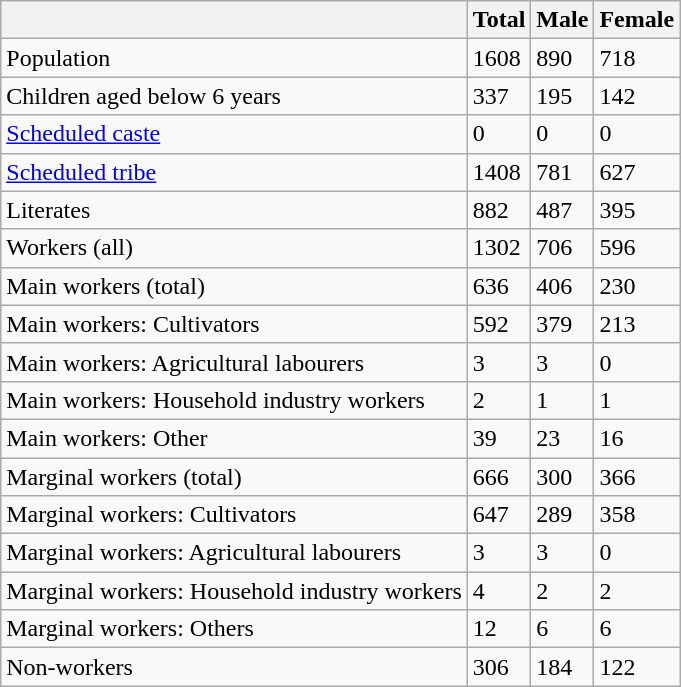<table class="wikitable sortable">
<tr>
<th></th>
<th>Total</th>
<th>Male</th>
<th>Female</th>
</tr>
<tr>
<td>Population</td>
<td>1608</td>
<td>890</td>
<td>718</td>
</tr>
<tr>
<td>Children aged below 6 years</td>
<td>337</td>
<td>195</td>
<td>142</td>
</tr>
<tr>
<td><a href='#'>Scheduled caste</a></td>
<td>0</td>
<td>0</td>
<td>0</td>
</tr>
<tr>
<td><a href='#'>Scheduled tribe</a></td>
<td>1408</td>
<td>781</td>
<td>627</td>
</tr>
<tr>
<td>Literates</td>
<td>882</td>
<td>487</td>
<td>395</td>
</tr>
<tr>
<td>Workers (all)</td>
<td>1302</td>
<td>706</td>
<td>596</td>
</tr>
<tr>
<td>Main workers (total)</td>
<td>636</td>
<td>406</td>
<td>230</td>
</tr>
<tr>
<td>Main workers: Cultivators</td>
<td>592</td>
<td>379</td>
<td>213</td>
</tr>
<tr>
<td>Main workers: Agricultural labourers</td>
<td>3</td>
<td>3</td>
<td>0</td>
</tr>
<tr>
<td>Main workers: Household industry workers</td>
<td>2</td>
<td>1</td>
<td>1</td>
</tr>
<tr>
<td>Main workers: Other</td>
<td>39</td>
<td>23</td>
<td>16</td>
</tr>
<tr>
<td>Marginal workers (total)</td>
<td>666</td>
<td>300</td>
<td>366</td>
</tr>
<tr>
<td>Marginal workers: Cultivators</td>
<td>647</td>
<td>289</td>
<td>358</td>
</tr>
<tr>
<td>Marginal workers: Agricultural labourers</td>
<td>3</td>
<td>3</td>
<td>0</td>
</tr>
<tr>
<td>Marginal workers: Household industry workers</td>
<td>4</td>
<td>2</td>
<td>2</td>
</tr>
<tr>
<td>Marginal workers: Others</td>
<td>12</td>
<td>6</td>
<td>6</td>
</tr>
<tr>
<td>Non-workers</td>
<td>306</td>
<td>184</td>
<td>122</td>
</tr>
</table>
